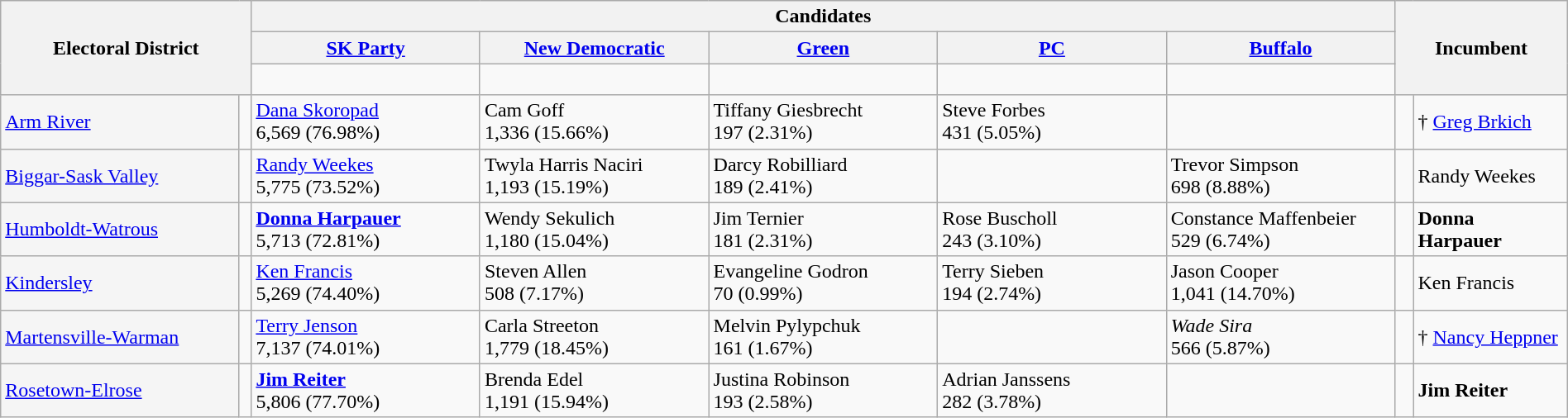<table class="wikitable" style="width:100%;">
<tr>
<th style="width:16%;" rowspan="3" colspan="2">Electoral District</th>
<th colspan="5">Candidates</th>
<th style="width:14%;" rowspan="3" colspan="2">Incumbent</th>
</tr>
<tr>
<th style="width:14.6%;"><a href='#'>SK Party</a></th>
<th style="width:14.6%;"><a href='#'>New Democratic</a></th>
<th style="width:14.6%;"><a href='#'>Green</a></th>
<th style="width:14.6%;"><a href='#'>PC</a></th>
<th style="width:14.6%;"><a href='#'>Buffalo</a></th>
</tr>
<tr>
<td width=14.6% > </td>
<td width=14.6% > </td>
<td width=14.6% > </td>
<td width=14.6% > </td>
<td width=14.6% > </td>
</tr>
<tr>
<td style="background:whitesmoke;"><a href='#'>Arm River</a></td>
<td></td>
<td><a href='#'>Dana Skoropad</a> <br>6,569 (76.98%)</td>
<td>Cam Goff <br>1,336 (15.66%)</td>
<td>Tiffany Giesbrecht <br>197 (2.31%)</td>
<td>Steve Forbes <br>431 (5.05%)</td>
<td></td>
<td> </td>
<td>† <a href='#'>Greg Brkich</a></td>
</tr>
<tr>
<td style="background:whitesmoke;"><a href='#'>Biggar-Sask Valley</a></td>
<td></td>
<td><a href='#'>Randy Weekes</a> <br>5,775 (73.52%)</td>
<td>Twyla Harris Naciri <br>1,193 (15.19%)</td>
<td>Darcy Robilliard <br>189 (2.41%)</td>
<td></td>
<td>Trevor Simpson <br>698 (8.88%)</td>
<td> </td>
<td>Randy Weekes</td>
</tr>
<tr>
<td style="background:whitesmoke;"><a href='#'>Humboldt-Watrous</a></td>
<td></td>
<td><strong><a href='#'>Donna Harpauer</a></strong> <br>5,713 (72.81%)</td>
<td>Wendy Sekulich <br>1,180 (15.04%)</td>
<td>Jim Ternier <br>181 (2.31%)</td>
<td>Rose Buscholl <br>243 (3.10%)</td>
<td>Constance Maffenbeier <br>529 (6.74%)</td>
<td> </td>
<td><strong>Donna Harpauer</strong></td>
</tr>
<tr>
<td style="background:whitesmoke;"><a href='#'>Kindersley</a></td>
<td></td>
<td><a href='#'>Ken Francis</a> <br>5,269 (74.40%)</td>
<td>Steven Allen <br>508 (7.17%)</td>
<td>Evangeline Godron <br>70 (0.99%)</td>
<td>Terry Sieben <br>194 (2.74%)</td>
<td>Jason Cooper <br>1,041 (14.70%)</td>
<td> </td>
<td>Ken Francis</td>
</tr>
<tr>
<td style="background:whitesmoke;"><a href='#'>Martensville-Warman</a></td>
<td></td>
<td><a href='#'>Terry Jenson</a> <br>7,137 (74.01%)</td>
<td>Carla Streeton <br>1,779 (18.45%)</td>
<td>Melvin Pylypchuk <br>161 (1.67%)</td>
<td></td>
<td><em>Wade Sira</em> <br>566 (5.87%)</td>
<td> </td>
<td>† <a href='#'>Nancy Heppner</a></td>
</tr>
<tr>
<td style="background:whitesmoke;"><a href='#'>Rosetown-Elrose</a></td>
<td></td>
<td><strong><a href='#'>Jim Reiter</a></strong> <br>5,806 (77.70%)</td>
<td>Brenda Edel <br>1,191 (15.94%)</td>
<td>Justina Robinson <br>193 (2.58%)</td>
<td>Adrian Janssens <br>282 (3.78%)</td>
<td></td>
<td> </td>
<td><strong>Jim Reiter</strong></td>
</tr>
</table>
